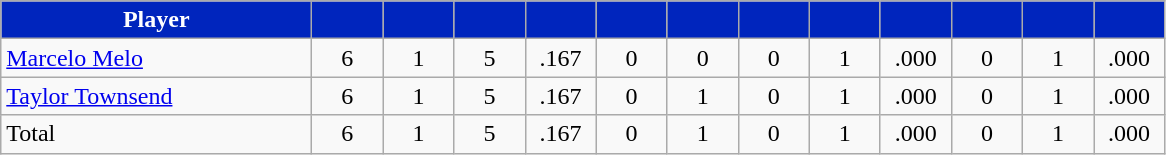<table class="wikitable" style="text-align:center">
<tr>
<th style="background:#0025BD; color:white" width="200px">Player</th>
<th style="background:#0025BD; color:white" width="40px"></th>
<th style="background:#0025BD; color:white" width="40px"></th>
<th style="background:#0025BD; color:white" width="40px"></th>
<th style="background:#0025BD; color:white" width="40px"></th>
<th style="background:#0025BD; color:white" width="40px"></th>
<th style="background:#0025BD; color:white" width="40px"></th>
<th style="background:#0025BD; color:white" width="40px"></th>
<th style="background:#0025BD; color:white" width="40px"></th>
<th style="background:#0025BD; color:white" width="40px"></th>
<th style="background:#0025BD; color:white" width="40px"></th>
<th style="background:#0025BD; color:white" width="40px"></th>
<th style="background:#0025BD; color:white" width="40px"></th>
</tr>
<tr>
<td style="text-align:left"><a href='#'>Marcelo Melo</a></td>
<td>6</td>
<td>1</td>
<td>5</td>
<td>.167</td>
<td>0</td>
<td>0</td>
<td>0</td>
<td>1</td>
<td>.000</td>
<td>0</td>
<td>1</td>
<td>.000</td>
</tr>
<tr>
<td style="text-align:left"><a href='#'>Taylor Townsend</a></td>
<td>6</td>
<td>1</td>
<td>5</td>
<td>.167</td>
<td>0</td>
<td>1</td>
<td>0</td>
<td>1</td>
<td>.000</td>
<td>0</td>
<td>1</td>
<td>.000</td>
</tr>
<tr>
<td style="text-align:left">Total</td>
<td>6</td>
<td>1</td>
<td>5</td>
<td>.167</td>
<td>0</td>
<td>1</td>
<td>0</td>
<td>1</td>
<td>.000</td>
<td>0</td>
<td>1</td>
<td>.000</td>
</tr>
</table>
